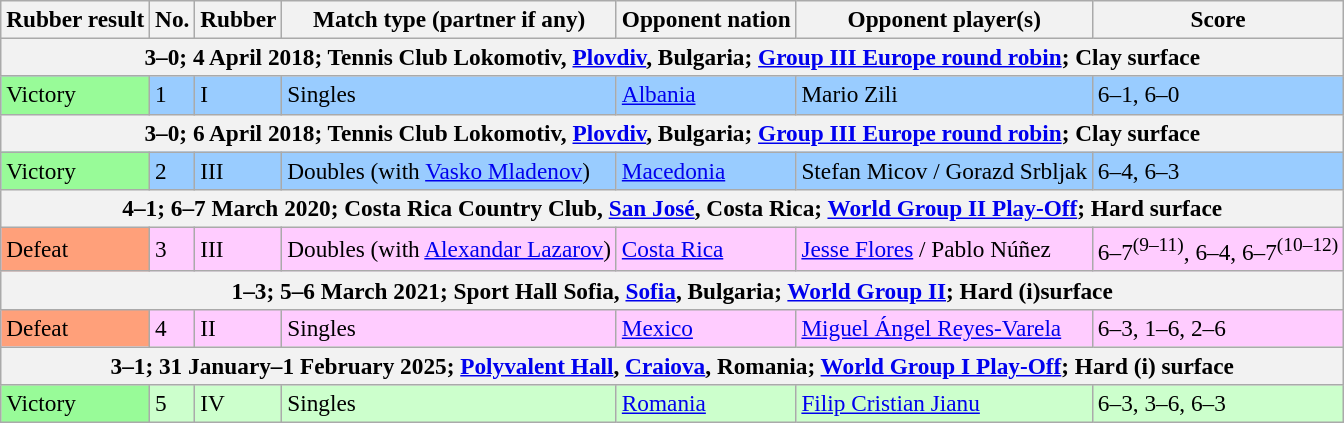<table class=wikitable style=font-size:97%>
<tr>
<th scope="col">Rubber result</th>
<th scope="col">No.</th>
<th scope="col">Rubber</th>
<th scope="col">Match type (partner if any)</th>
<th scope="col">Opponent nation</th>
<th scope="col">Opponent player(s)</th>
<th scope="col">Score</th>
</tr>
<tr>
<th colspan=7>3–0; 4 April 2018; Tennis Club Lokomotiv, <a href='#'>Plovdiv</a>, Bulgaria; <a href='#'>Group III Europe round robin</a>; Clay surface</th>
</tr>
<tr style="background:#9cf;">
<td bgcolor=98FB98>Victory</td>
<td>1</td>
<td>I</td>
<td>Singles</td>
<td> <a href='#'>Albania</a></td>
<td>Mario Zili</td>
<td>6–1, 6–0</td>
</tr>
<tr>
<th colspan=7>3–0; 6 April 2018; Tennis Club Lokomotiv, <a href='#'>Plovdiv</a>, Bulgaria; <a href='#'>Group III Europe round robin</a>; Clay surface</th>
</tr>
<tr style="background:#9cf;">
<td bgcolor=98FB98>Victory</td>
<td>2</td>
<td>III</td>
<td>Doubles (with <a href='#'>Vasko Mladenov</a>)</td>
<td> <a href='#'>Macedonia</a></td>
<td>Stefan Micov / Gorazd Srbljak</td>
<td>6–4, 6–3</td>
</tr>
<tr>
<th colspan=7>4–1; 6–7 March 2020; Costa Rica Country Club, <a href='#'>San José</a>, Costa Rica; <a href='#'>World Group II Play-Off</a>; Hard surface</th>
</tr>
<tr style="background:#fcf;">
<td bgcolor=FFA07A>Defeat</td>
<td>3</td>
<td>III</td>
<td>Doubles (with <a href='#'>Alexandar Lazarov</a>)</td>
<td> <a href='#'>Costa Rica</a></td>
<td><a href='#'>Jesse Flores</a> / Pablo Núñez</td>
<td>6–7<sup>(9–11)</sup>, 6–4, 6–7<sup>(10–12)</sup></td>
</tr>
<tr>
<th colspan=7>1–3; 5–6 March 2021; Sport Hall Sofia, <a href='#'>Sofia</a>, Bulgaria; <a href='#'>World Group II</a>; Hard (i)surface</th>
</tr>
<tr style="background:#fcf;">
<td bgcolor=FFA07A>Defeat</td>
<td>4</td>
<td>II</td>
<td>Singles</td>
<td> <a href='#'>Mexico</a></td>
<td><a href='#'>Miguel Ángel Reyes-Varela</a></td>
<td>6–3, 1–6, 2–6</td>
</tr>
<tr>
<th colspan=7>3–1; 31 January–1 February 2025; <a href='#'>Polyvalent Hall</a>, <a href='#'>Craiova</a>, Romania; <a href='#'>World Group I Play-Off</a>; Hard (i) surface</th>
</tr>
<tr style="background:#cfc;">
<td bgcolor=98FB98>Victory</td>
<td>5</td>
<td>IV</td>
<td>Singles</td>
<td> <a href='#'>Romania</a></td>
<td><a href='#'>Filip Cristian Jianu</a></td>
<td>6–3, 3–6, 6–3</td>
</tr>
</table>
